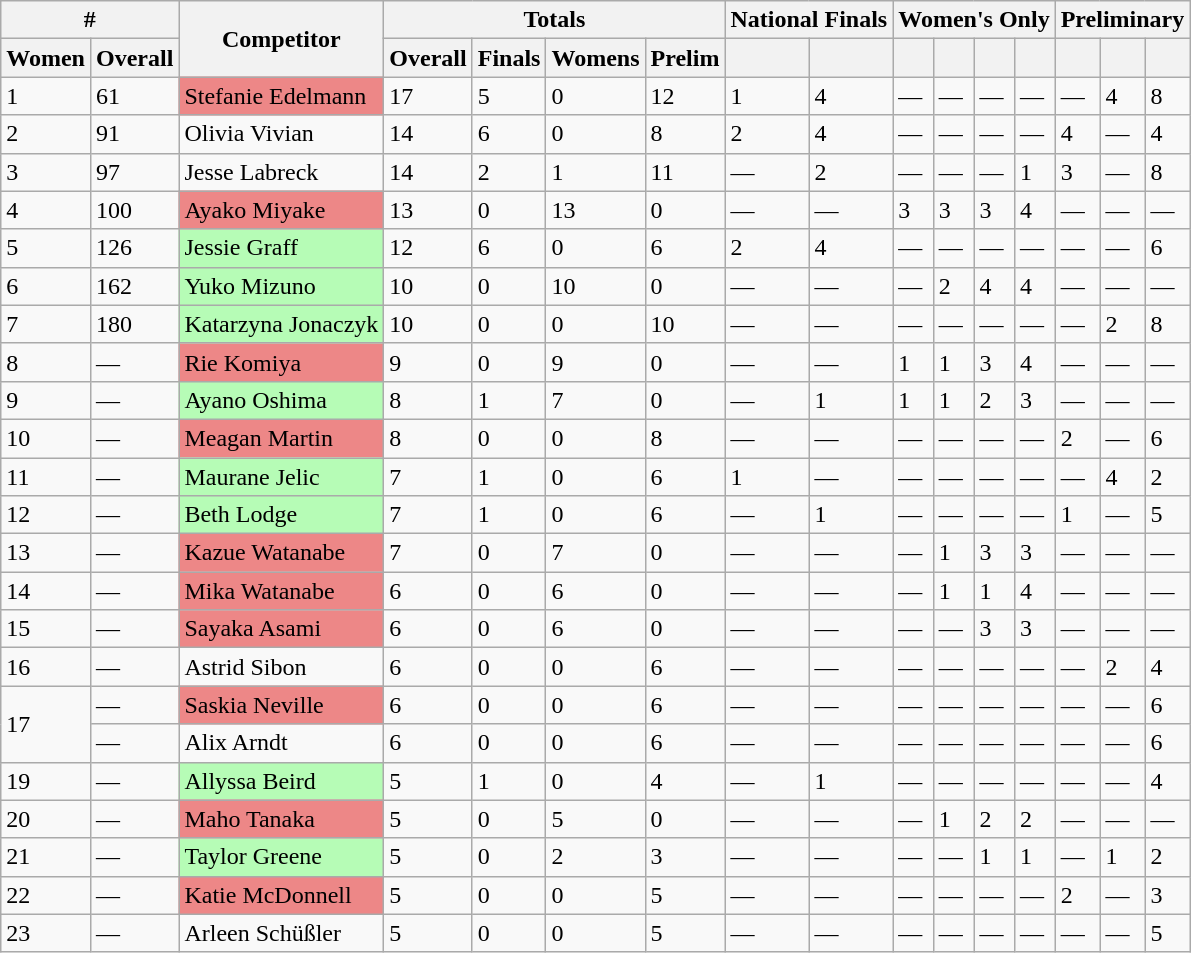<table class="wikitable defaultcenter">
<tr>
<th colspan="2">#</th>
<th rowspan="2">Competitor</th>
<th colspan="4">Totals</th>
<th colspan="2">National Finals</th>
<th colspan="4">Women's Only</th>
<th colspan="3">Preliminary</th>
</tr>
<tr>
<th>Women</th>
<th>Overall</th>
<th>Overall</th>
<th>Finals</th>
<th>Womens</th>
<th>Prelim</th>
<th></th>
<th></th>
<th></th>
<th></th>
<th></th>
<th></th>
<th></th>
<th></th>
<th></th>
</tr>
<tr>
<td>1</td>
<td>61</td>
<td style="background:#ed8787;"> Stefanie Edelmann</td>
<td>17</td>
<td>5</td>
<td>0</td>
<td>12</td>
<td>1</td>
<td>4</td>
<td>—</td>
<td>—</td>
<td>—</td>
<td>—</td>
<td>—</td>
<td>4</td>
<td>8</td>
</tr>
<tr>
<td>2</td>
<td>91</td>
<td> Olivia Vivian</td>
<td>14</td>
<td>6</td>
<td>0</td>
<td>8</td>
<td>2</td>
<td>4</td>
<td>—</td>
<td>—</td>
<td>—</td>
<td>—</td>
<td>4</td>
<td>—</td>
<td>4</td>
</tr>
<tr>
<td>3</td>
<td>97</td>
<td> Jesse Labreck</td>
<td>14</td>
<td>2</td>
<td>1</td>
<td>11</td>
<td>—</td>
<td>2</td>
<td>—</td>
<td>—</td>
<td>—</td>
<td>1</td>
<td>3</td>
<td>—</td>
<td>8</td>
</tr>
<tr>
<td>4</td>
<td>100</td>
<td style="background:#ed8787;"> Ayako Miyake</td>
<td>13</td>
<td>0</td>
<td>13</td>
<td>0</td>
<td>—</td>
<td>—</td>
<td>3</td>
<td>3</td>
<td>3</td>
<td>4</td>
<td>—</td>
<td>—</td>
<td>—</td>
</tr>
<tr>
<td>5</td>
<td>126</td>
<td style="background:#b6fcb6;"> Jessie Graff</td>
<td>12</td>
<td>6</td>
<td>0</td>
<td>6</td>
<td>2</td>
<td>4</td>
<td>—</td>
<td>—</td>
<td>—</td>
<td>—</td>
<td>—</td>
<td>—</td>
<td>6</td>
</tr>
<tr>
<td>6</td>
<td>162</td>
<td style="background:#b6fcb6;"> Yuko Mizuno</td>
<td>10</td>
<td>0</td>
<td>10</td>
<td>0</td>
<td>—</td>
<td>—</td>
<td>—</td>
<td>2</td>
<td>4</td>
<td>4</td>
<td>—</td>
<td>—</td>
<td>—</td>
</tr>
<tr>
<td>7</td>
<td>180</td>
<td style="background:#b6fcb6;"> Katarzyna Jonaczyk</td>
<td>10</td>
<td>0</td>
<td>0</td>
<td>10</td>
<td>—</td>
<td>—</td>
<td>—</td>
<td>—</td>
<td>—</td>
<td>—</td>
<td>—</td>
<td>2</td>
<td>8</td>
</tr>
<tr>
<td>8</td>
<td>—</td>
<td style="background:#ed8787;"> Rie Komiya</td>
<td>9</td>
<td>0</td>
<td>9</td>
<td>0</td>
<td>—</td>
<td>—</td>
<td>1</td>
<td>1</td>
<td>3</td>
<td>4</td>
<td>—</td>
<td>—</td>
<td>—</td>
</tr>
<tr>
<td>9</td>
<td>—</td>
<td style="background:#b6fcb6;"> Ayano Oshima</td>
<td>8</td>
<td>1</td>
<td>7</td>
<td>0</td>
<td>—</td>
<td>1</td>
<td>1</td>
<td>1</td>
<td>2</td>
<td>3</td>
<td>—</td>
<td>—</td>
<td>—</td>
</tr>
<tr>
<td>10</td>
<td>—</td>
<td style="background:#ed8787;"> Meagan Martin</td>
<td>8</td>
<td>0</td>
<td>0</td>
<td>8</td>
<td>—</td>
<td>—</td>
<td>—</td>
<td>—</td>
<td>—</td>
<td>—</td>
<td>2</td>
<td>—</td>
<td>6</td>
</tr>
<tr>
<td>11</td>
<td>—</td>
<td style="background:#b6fcb6;"> Maurane Jelic</td>
<td>7</td>
<td>1</td>
<td>0</td>
<td>6</td>
<td>1</td>
<td>—</td>
<td>—</td>
<td>—</td>
<td>—</td>
<td>—</td>
<td>—</td>
<td>4</td>
<td>2</td>
</tr>
<tr>
<td>12</td>
<td>—</td>
<td style="background:#b6fcb6;"> Beth Lodge</td>
<td>7</td>
<td>1</td>
<td>0</td>
<td>6</td>
<td>—</td>
<td>1</td>
<td>—</td>
<td>—</td>
<td>—</td>
<td>—</td>
<td>1</td>
<td>—</td>
<td>5</td>
</tr>
<tr>
<td>13</td>
<td>—</td>
<td style="background:#ed8787;"> Kazue Watanabe</td>
<td>7</td>
<td>0</td>
<td>7</td>
<td>0</td>
<td>—</td>
<td>—</td>
<td>—</td>
<td>1</td>
<td>3</td>
<td>3</td>
<td>—</td>
<td>—</td>
<td>—</td>
</tr>
<tr>
<td>14</td>
<td>—</td>
<td style="background:#ed8787;"> Mika Watanabe</td>
<td>6</td>
<td>0</td>
<td>6</td>
<td>0</td>
<td>—</td>
<td>—</td>
<td>—</td>
<td>1</td>
<td>1</td>
<td>4</td>
<td>—</td>
<td>—</td>
<td>—</td>
</tr>
<tr>
<td>15</td>
<td>—</td>
<td style="background:#ed8787;"> Sayaka Asami</td>
<td>6</td>
<td>0</td>
<td>6</td>
<td>0</td>
<td>—</td>
<td>—</td>
<td>—</td>
<td>—</td>
<td>3</td>
<td>3</td>
<td>—</td>
<td>—</td>
<td>—</td>
</tr>
<tr>
<td>16</td>
<td>—</td>
<td> Astrid Sibon</td>
<td>6</td>
<td>0</td>
<td>0</td>
<td>6</td>
<td>—</td>
<td>—</td>
<td>—</td>
<td>—</td>
<td>—</td>
<td>—</td>
<td>—</td>
<td>2</td>
<td>4</td>
</tr>
<tr>
<td rowspan="2">17</td>
<td>—</td>
<td style="background:#ed8787;"> Saskia Neville</td>
<td>6</td>
<td>0</td>
<td>0</td>
<td>6</td>
<td>—</td>
<td>—</td>
<td>—</td>
<td>—</td>
<td>—</td>
<td>—</td>
<td>—</td>
<td>—</td>
<td>6</td>
</tr>
<tr>
<td>—</td>
<td> Alix Arndt</td>
<td>6</td>
<td>0</td>
<td>0</td>
<td>6</td>
<td>—</td>
<td>—</td>
<td>—</td>
<td>—</td>
<td>—</td>
<td>—</td>
<td>—</td>
<td>—</td>
<td>6</td>
</tr>
<tr>
<td>19</td>
<td>—</td>
<td style="background:#b6fcb6;"> Allyssa Beird</td>
<td>5</td>
<td>1</td>
<td>0</td>
<td>4</td>
<td>—</td>
<td>1</td>
<td>—</td>
<td>—</td>
<td>—</td>
<td>—</td>
<td>—</td>
<td>—</td>
<td>4</td>
</tr>
<tr>
<td>20</td>
<td>—</td>
<td style="background:#ed8787;"> Maho Tanaka</td>
<td>5</td>
<td>0</td>
<td>5</td>
<td>0</td>
<td>—</td>
<td>—</td>
<td>—</td>
<td>1</td>
<td>2</td>
<td>2</td>
<td>—</td>
<td>—</td>
<td>—</td>
</tr>
<tr>
<td>21</td>
<td>—</td>
<td style="background:#b6fcb6;"> Taylor Greene</td>
<td>5</td>
<td>0</td>
<td>2</td>
<td>3</td>
<td>—</td>
<td>—</td>
<td>—</td>
<td>—</td>
<td>1</td>
<td>1</td>
<td>—</td>
<td>1</td>
<td>2</td>
</tr>
<tr>
<td>22</td>
<td>—</td>
<td style="background:#ed8787;"> Katie McDonnell</td>
<td>5</td>
<td>0</td>
<td>0</td>
<td>5</td>
<td>—</td>
<td>—</td>
<td>—</td>
<td>—</td>
<td>—</td>
<td>—</td>
<td>2</td>
<td>—</td>
<td>3</td>
</tr>
<tr>
<td>23</td>
<td>—</td>
<td> Arleen Schüßler</td>
<td>5</td>
<td>0</td>
<td>0</td>
<td>5</td>
<td>—</td>
<td>—</td>
<td>—</td>
<td>—</td>
<td>—</td>
<td>—</td>
<td>—</td>
<td>—</td>
<td>5</td>
</tr>
</table>
